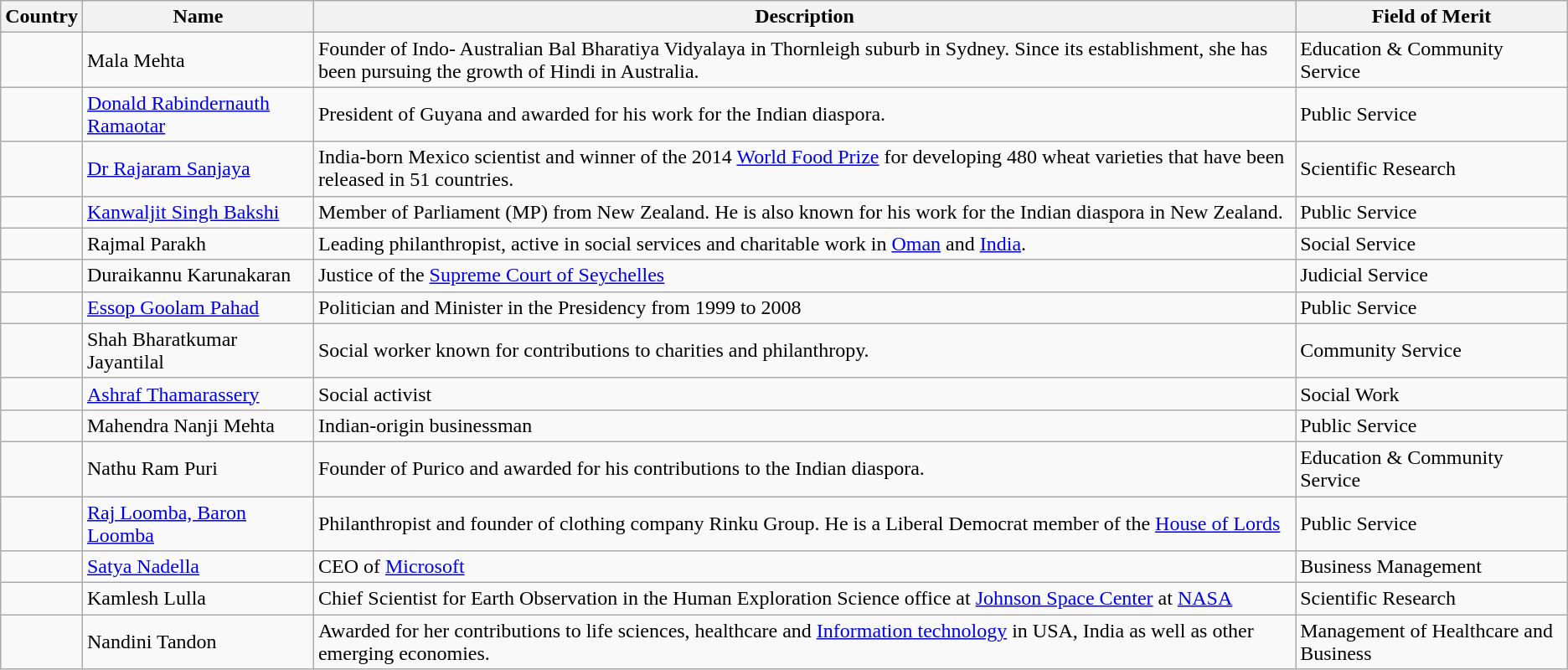<table class="wikitable sortable">
<tr>
<th>Country</th>
<th>Name</th>
<th>Description</th>
<th>Field of Merit</th>
</tr>
<tr>
<td></td>
<td>Mala Mehta</td>
<td>Founder of Indo- Australian Bal Bharatiya Vidyalaya in Thornleigh suburb in Sydney. Since its establishment, she has been pursuing the growth of Hindi in Australia.</td>
<td>Education & Community Service</td>
</tr>
<tr>
<td></td>
<td><a href='#'>Donald Rabindernauth Ramaotar</a></td>
<td>President of Guyana and awarded for his work for the Indian diaspora.</td>
<td>Public Service</td>
</tr>
<tr>
<td></td>
<td><a href='#'>Dr Rajaram Sanjaya</a></td>
<td>India-born Mexico scientist and winner of the 2014 <a href='#'>World Food Prize</a> for developing 480 wheat varieties that have been released in 51 countries.</td>
<td>Scientific Research</td>
</tr>
<tr>
<td></td>
<td><a href='#'>Kanwaljit Singh Bakshi</a></td>
<td>Member of Parliament (MP) from New Zealand. He is also known for his work for the Indian diaspora in New Zealand.</td>
<td>Public Service</td>
</tr>
<tr>
<td></td>
<td>Rajmal Parakh</td>
<td>Leading philanthropist, active in social services and charitable work in <a href='#'>Oman</a> and <a href='#'>India</a>.</td>
<td>Social Service</td>
</tr>
<tr>
<td></td>
<td>Duraikannu Karunakaran</td>
<td>Justice of the <a href='#'>Supreme Court of Seychelles</a></td>
<td>Judicial Service</td>
</tr>
<tr>
<td></td>
<td><a href='#'>Essop Goolam Pahad</a></td>
<td>Politician and Minister in the Presidency from 1999 to 2008</td>
<td>Public Service</td>
</tr>
<tr>
<td></td>
<td>Shah Bharatkumar Jayantilal</td>
<td>Social worker known for contributions to charities and philanthropy.</td>
<td>Community Service</td>
</tr>
<tr>
<td></td>
<td><a href='#'>Ashraf Thamarassery</a></td>
<td>Social activist</td>
<td>Social Work</td>
</tr>
<tr>
<td></td>
<td>Mahendra Nanji Mehta</td>
<td>Indian-origin businessman</td>
<td>Public Service</td>
</tr>
<tr>
<td></td>
<td>Nathu Ram Puri</td>
<td>Founder of Purico and awarded for his contributions to the Indian diaspora.</td>
<td>Education & Community Service</td>
</tr>
<tr>
<td></td>
<td><a href='#'>Raj Loomba, Baron Loomba</a></td>
<td>Philanthropist and founder of clothing company Rinku Group. He is a Liberal Democrat member of the <a href='#'>House of Lords</a></td>
<td>Public Service</td>
</tr>
<tr>
<td></td>
<td><a href='#'>Satya Nadella</a></td>
<td>CEO of <a href='#'>Microsoft</a></td>
<td>Business Management</td>
</tr>
<tr>
<td></td>
<td>Kamlesh Lulla</td>
<td>Chief Scientist for Earth Observation in the Human Exploration Science office at <a href='#'>Johnson Space Center</a> at <a href='#'>NASA</a></td>
<td>Scientific Research</td>
</tr>
<tr>
<td></td>
<td>Nandini Tandon</td>
<td>Awarded for her contributions to life sciences, healthcare and <a href='#'>Information technology</a> in USA, India as well as other emerging economies.</td>
<td>Management of Healthcare and Business</td>
</tr>
</table>
